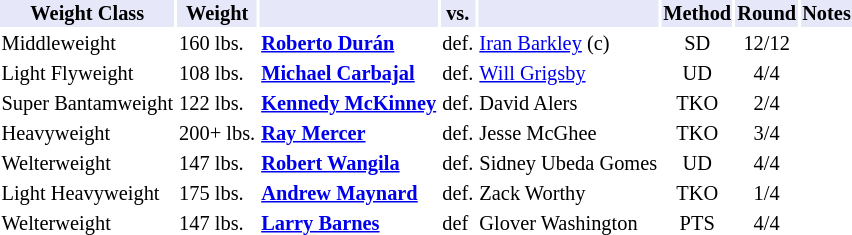<table class="toccolours" style="font-size: 85%;">
<tr>
<th style="background:#e6e8fa; color:#000; text-align:center;">Weight Class</th>
<th style="background:#e6e8fa; color:#000; text-align:center;">Weight</th>
<th style="background:#e6e8fa; color:#000; text-align:center;"></th>
<th style="background:#e6e8fa; color:#000; text-align:center;">vs.</th>
<th style="background:#e6e8fa; color:#000; text-align:center;"></th>
<th style="background:#e6e8fa; color:#000; text-align:center;">Method</th>
<th style="background:#e6e8fa; color:#000; text-align:center;">Round</th>
<th style="background:#e6e8fa; color:#000; text-align:center;">Notes</th>
</tr>
<tr>
<td>Middleweight</td>
<td>160 lbs.</td>
<td><strong><a href='#'>Roberto Durán</a></strong></td>
<td>def.</td>
<td><a href='#'>Iran Barkley</a> (c)</td>
<td align=center>SD</td>
<td align=center>12/12</td>
<td></td>
</tr>
<tr>
<td>Light Flyweight</td>
<td>108 lbs.</td>
<td><strong><a href='#'>Michael Carbajal</a></strong></td>
<td>def.</td>
<td><a href='#'>Will Grigsby</a></td>
<td align=center>UD</td>
<td align=center>4/4</td>
</tr>
<tr>
<td>Super Bantamweight</td>
<td>122 lbs.</td>
<td><strong><a href='#'>Kennedy McKinney</a></strong></td>
<td>def.</td>
<td>David Alers</td>
<td align=center>TKO</td>
<td align=center>2/4</td>
</tr>
<tr>
<td>Heavyweight</td>
<td>200+ lbs.</td>
<td><strong><a href='#'>Ray Mercer</a></strong></td>
<td>def.</td>
<td>Jesse McGhee</td>
<td align=center>TKO</td>
<td align=center>3/4</td>
</tr>
<tr>
<td>Welterweight</td>
<td>147 lbs.</td>
<td><strong><a href='#'>Robert Wangila</a></strong></td>
<td>def.</td>
<td>Sidney Ubeda Gomes</td>
<td align=center>UD</td>
<td align=center>4/4</td>
</tr>
<tr>
<td>Light Heavyweight</td>
<td>175 lbs.</td>
<td><strong><a href='#'>Andrew Maynard</a></strong></td>
<td>def.</td>
<td>Zack Worthy</td>
<td align=center>TKO</td>
<td align=center>1/4</td>
</tr>
<tr>
<td>Welterweight</td>
<td>147 lbs.</td>
<td><strong><a href='#'>Larry Barnes</a></strong></td>
<td>def</td>
<td>Glover Washington</td>
<td align=center>PTS</td>
<td align=center>4/4</td>
</tr>
</table>
